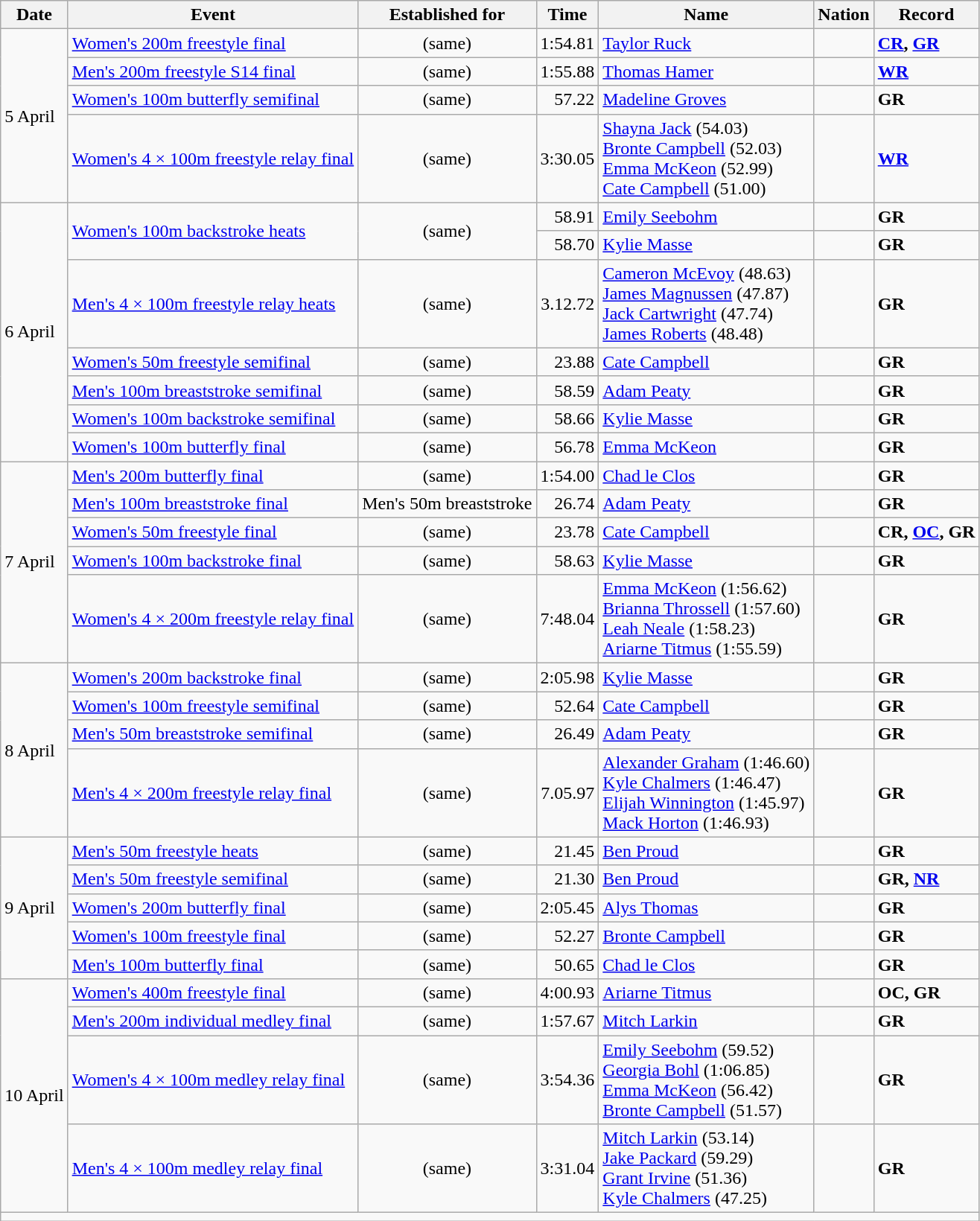<table class="wikitable">
<tr>
<th>Date</th>
<th>Event</th>
<th>Established for</th>
<th>Time</th>
<th>Name</th>
<th>Nation</th>
<th>Record</th>
</tr>
<tr>
<td rowspan=4>5 April</td>
<td><a href='#'>Women's 200m freestyle final</a></td>
<td style="text-align:center;">(same)</td>
<td align="right">1:54.81</td>
<td><a href='#'>Taylor Ruck</a></td>
<td></td>
<td><strong><a href='#'>CR</a>, <a href='#'>GR</a></strong></td>
</tr>
<tr>
<td><a href='#'>Men's 200m freestyle S14 final</a></td>
<td style="text-align:center;">(same)</td>
<td align="right">1:55.88</td>
<td><a href='#'>Thomas Hamer</a></td>
<td></td>
<td><strong><a href='#'>WR</a></strong></td>
</tr>
<tr>
<td><a href='#'>Women's 100m butterfly semifinal</a></td>
<td style="text-align:center;">(same)</td>
<td align="right">57.22</td>
<td><a href='#'>Madeline Groves</a></td>
<td></td>
<td><strong>GR</strong></td>
</tr>
<tr>
<td><a href='#'>Women's 4 × 100m freestyle relay final</a></td>
<td style="text-align:center;">(same)</td>
<td align="right">3:30.05</td>
<td><a href='#'>Shayna Jack</a> (54.03)<br><a href='#'>Bronte Campbell</a> (52.03)<br><a href='#'>Emma McKeon</a> (52.99)<br><a href='#'>Cate Campbell</a> (51.00)</td>
<td></td>
<td><strong><a href='#'>WR</a></strong></td>
</tr>
<tr>
<td rowspan=7>6 April</td>
<td rowspan=2><a href='#'>Women's 100m backstroke heats</a></td>
<td rowspan=2 style="text-align:center;">(same)</td>
<td align="right">58.91</td>
<td><a href='#'>Emily Seebohm</a></td>
<td></td>
<td><strong>GR</strong></td>
</tr>
<tr>
<td align="right">58.70</td>
<td><a href='#'>Kylie Masse</a></td>
<td></td>
<td><strong>GR</strong></td>
</tr>
<tr>
<td><a href='#'>Men's 4 × 100m freestyle relay heats</a></td>
<td style="text-align:center;">(same)</td>
<td align="right">3.12.72</td>
<td><a href='#'>Cameron McEvoy</a> (48.63)<br><a href='#'>James Magnussen</a> (47.87)<br><a href='#'>Jack Cartwright</a> (47.74)<br><a href='#'>James Roberts</a> (48.48)</td>
<td></td>
<td><strong>GR</strong></td>
</tr>
<tr>
<td><a href='#'>Women's 50m freestyle semifinal</a></td>
<td style="text-align:center;">(same)</td>
<td align="right">23.88</td>
<td><a href='#'>Cate Campbell</a></td>
<td></td>
<td><strong>GR</strong></td>
</tr>
<tr>
<td><a href='#'>Men's 100m breaststroke semifinal</a></td>
<td style="text-align:center;">(same)</td>
<td align="right">58.59</td>
<td><a href='#'>Adam Peaty</a></td>
<td></td>
<td><strong>GR</strong></td>
</tr>
<tr>
<td><a href='#'>Women's 100m backstroke semifinal</a></td>
<td style="text-align:center;">(same)</td>
<td align="right">58.66</td>
<td><a href='#'>Kylie Masse</a></td>
<td></td>
<td><strong>GR</strong></td>
</tr>
<tr>
<td><a href='#'>Women's 100m butterfly final</a></td>
<td style="text-align:center;">(same)</td>
<td align="right">56.78</td>
<td><a href='#'>Emma McKeon</a></td>
<td></td>
<td><strong>GR</strong></td>
</tr>
<tr>
<td rowspan=5>7 April</td>
<td><a href='#'>Men's 200m butterfly final</a></td>
<td style="text-align:center;">(same)</td>
<td align="right">1:54.00</td>
<td><a href='#'>Chad le Clos</a></td>
<td></td>
<td><strong>GR</strong></td>
</tr>
<tr>
<td><a href='#'>Men's 100m breaststroke final</a></td>
<td style="text-align:center;">Men's 50m breaststroke</td>
<td align="right">26.74</td>
<td><a href='#'>Adam Peaty</a></td>
<td></td>
<td><strong>GR</strong></td>
</tr>
<tr>
<td><a href='#'>Women's 50m freestyle final</a></td>
<td style="text-align:center;">(same)</td>
<td align="right">23.78</td>
<td><a href='#'>Cate Campbell</a></td>
<td></td>
<td><strong>CR, <a href='#'>OC</a>, GR</strong></td>
</tr>
<tr>
<td><a href='#'>Women's 100m backstroke final</a></td>
<td style="text-align:center;">(same)</td>
<td align="right">58.63</td>
<td><a href='#'>Kylie Masse</a></td>
<td></td>
<td><strong>GR</strong></td>
</tr>
<tr>
<td><a href='#'>Women's 4 × 200m freestyle relay final</a></td>
<td style="text-align:center;">(same)</td>
<td align="right">7:48.04</td>
<td><a href='#'>Emma McKeon</a> (1:56.62)<br><a href='#'>Brianna Throssell</a> (1:57.60)<br><a href='#'>Leah Neale</a> (1:58.23)<br><a href='#'>Ariarne Titmus</a> (1:55.59)</td>
<td></td>
<td><strong>GR</strong></td>
</tr>
<tr>
<td rowspan=4>8 April</td>
<td><a href='#'>Women's 200m backstroke final</a></td>
<td style="text-align:center;">(same)</td>
<td align="right">2:05.98</td>
<td><a href='#'>Kylie Masse</a></td>
<td></td>
<td><strong>GR</strong></td>
</tr>
<tr>
<td><a href='#'>Women's 100m freestyle semifinal</a></td>
<td style="text-align:center;">(same)</td>
<td align="right">52.64</td>
<td><a href='#'>Cate Campbell</a></td>
<td></td>
<td><strong>GR</strong></td>
</tr>
<tr>
<td><a href='#'>Men's 50m breaststroke semifinal</a></td>
<td style="text-align:center;">(same)</td>
<td align="right">26.49</td>
<td><a href='#'>Adam Peaty</a></td>
<td></td>
<td><strong>GR</strong></td>
</tr>
<tr>
<td><a href='#'>Men's 4 × 200m freestyle relay final</a></td>
<td style="text-align:center;">(same)</td>
<td align="right">7.05.97</td>
<td><a href='#'>Alexander Graham</a> (1:46.60)<br><a href='#'>Kyle Chalmers</a> (1:46.47)<br><a href='#'>Elijah Winnington</a> (1:45.97)<br><a href='#'>Mack Horton</a> (1:46.93)</td>
<td></td>
<td><strong>GR</strong></td>
</tr>
<tr>
<td rowspan=5>9 April</td>
<td><a href='#'>Men's 50m freestyle heats</a></td>
<td style="text-align:center;">(same)</td>
<td align="right">21.45</td>
<td><a href='#'>Ben Proud</a></td>
<td></td>
<td><strong>GR</strong></td>
</tr>
<tr>
<td><a href='#'>Men's 50m freestyle semifinal</a></td>
<td style="text-align:center;">(same)</td>
<td align="right">21.30</td>
<td><a href='#'>Ben Proud</a></td>
<td></td>
<td><strong>GR, <a href='#'>NR</a></strong></td>
</tr>
<tr>
<td><a href='#'>Women's 200m butterfly final</a></td>
<td style="text-align:center;">(same)</td>
<td align="right">2:05.45</td>
<td><a href='#'>Alys Thomas</a></td>
<td></td>
<td><strong>GR</strong></td>
</tr>
<tr>
<td><a href='#'>Women's 100m freestyle final</a></td>
<td style="text-align:center;">(same)</td>
<td align="right">52.27</td>
<td><a href='#'>Bronte Campbell</a></td>
<td></td>
<td><strong>GR</strong></td>
</tr>
<tr>
<td><a href='#'>Men's 100m butterfly final</a></td>
<td style="text-align:center;">(same)</td>
<td align="right">50.65</td>
<td><a href='#'>Chad le Clos</a></td>
<td></td>
<td><strong>GR</strong></td>
</tr>
<tr>
<td rowspan=4>10 April</td>
<td><a href='#'>Women's 400m freestyle final</a></td>
<td style="text-align:center;">(same)</td>
<td align="right">4:00.93</td>
<td><a href='#'>Ariarne Titmus</a></td>
<td></td>
<td><strong>OC, GR</strong></td>
</tr>
<tr>
<td><a href='#'>Men's 200m individual medley final</a></td>
<td style="text-align:center;">(same)</td>
<td align="right">1:57.67</td>
<td><a href='#'>Mitch Larkin</a></td>
<td></td>
<td><strong>GR</strong></td>
</tr>
<tr>
<td><a href='#'>Women's 4 × 100m medley relay final</a></td>
<td style="text-align:center;">(same)</td>
<td align="right">3:54.36</td>
<td><a href='#'>Emily Seebohm</a> (59.52)<br><a href='#'>Georgia Bohl</a> (1:06.85)<br><a href='#'>Emma McKeon</a> (56.42)<br><a href='#'>Bronte Campbell</a> (51.57)</td>
<td></td>
<td><strong>GR</strong></td>
</tr>
<tr>
<td><a href='#'>Men's 4 × 100m medley relay final</a></td>
<td style="text-align:center;">(same)</td>
<td align="right">3:31.04</td>
<td><a href='#'>Mitch Larkin</a> (53.14)<br><a href='#'>Jake Packard</a> (59.29)<br><a href='#'>Grant Irvine</a> (51.36)<br><a href='#'>Kyle Chalmers</a> (47.25)</td>
<td></td>
<td><strong>GR</strong></td>
</tr>
<tr>
<td colspan=7 style="text-align:center;"></td>
</tr>
</table>
